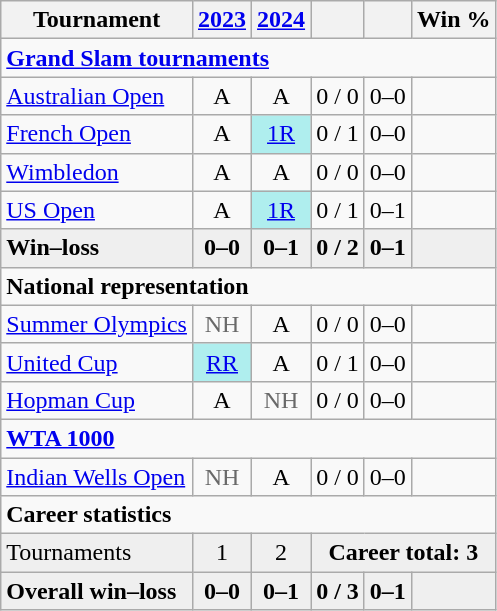<table class=wikitable style=text-align:center>
<tr>
<th>Tournament</th>
<th><a href='#'>2023</a></th>
<th><a href='#'>2024</a></th>
<th></th>
<th></th>
<th>Win %</th>
</tr>
<tr>
<td colspan="6" align="left"><strong><a href='#'>Grand Slam tournaments</a></strong></td>
</tr>
<tr>
<td align=left><a href='#'>Australian Open</a></td>
<td>A</td>
<td>A</td>
<td>0 / 0</td>
<td>0–0</td>
<td></td>
</tr>
<tr>
<td align=left><a href='#'>French Open</a></td>
<td>A</td>
<td bgcolor=afeeee><a href='#'>1R</a></td>
<td>0 / 1</td>
<td>0–0</td>
<td></td>
</tr>
<tr>
<td align=left><a href='#'>Wimbledon</a></td>
<td>A</td>
<td>A</td>
<td>0 / 0</td>
<td>0–0</td>
<td></td>
</tr>
<tr>
<td align=left><a href='#'>US Open</a></td>
<td>A</td>
<td bgcolor=afeeee><a href='#'>1R</a></td>
<td>0 / 1</td>
<td>0–1</td>
<td></td>
</tr>
<tr style=font-weight:bold;background:#efefef>
<td align=left>Win–loss</td>
<td>0–0</td>
<td>0–1</td>
<td>0 / 2</td>
<td>0–1</td>
<td></td>
</tr>
<tr>
<td colspan="6" align="left"><strong>National representation</strong></td>
</tr>
<tr>
<td align=left><a href='#'>Summer Olympics</a></td>
<td style=color:#696969>NH</td>
<td>A</td>
<td>0 / 0</td>
<td>0–0</td>
<td></td>
</tr>
<tr>
<td align=left><a href='#'>United Cup</a></td>
<td bgcolor=afeeee><a href='#'>RR</a></td>
<td>A</td>
<td>0 / 1</td>
<td>0–0</td>
<td></td>
</tr>
<tr>
<td align=left><a href='#'>Hopman Cup</a></td>
<td>A</td>
<td style=color:#696969>NH</td>
<td>0 / 0</td>
<td>0–0</td>
<td></td>
</tr>
<tr>
<td colspan="6" align="left"><strong><a href='#'>WTA 1000</a></strong></td>
</tr>
<tr>
<td align=left><a href='#'>Indian Wells Open</a></td>
<td style=color:#696969>NH</td>
<td>A</td>
<td>0 / 0</td>
<td>0–0</td>
<td></td>
</tr>
<tr>
<td colspan="6" align="left"><strong>Career statistics</strong></td>
</tr>
<tr bgcolor=efefef>
<td align=left>Tournaments</td>
<td>1</td>
<td>2</td>
<td colspan=3><strong>Career total: 3</strong></td>
</tr>
<tr style=background:#efefef;font-weight:bold>
<td align=left>Overall win–loss</td>
<td>0–0</td>
<td>0–1</td>
<td>0 / 3</td>
<td>0–1</td>
<td></td>
</tr>
</table>
